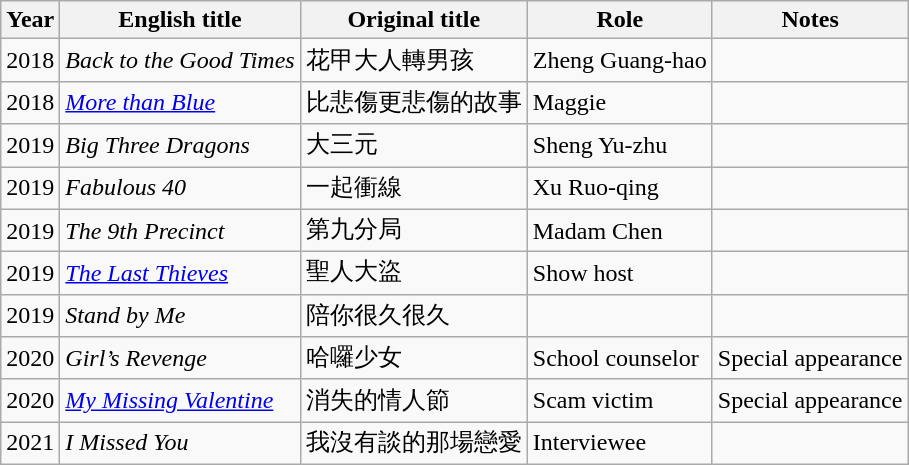<table class="wikitable sortable">
<tr>
<th>Year</th>
<th>English title</th>
<th>Original title</th>
<th>Role</th>
<th class="unsortable">Notes</th>
</tr>
<tr>
<td>2018</td>
<td><em>Back to the Good Times</em></td>
<td>花甲大人轉男孩</td>
<td>Zheng Guang-hao</td>
<td></td>
</tr>
<tr>
<td>2018</td>
<td><em><a href='#'>More than Blue</a></em></td>
<td>比悲傷更悲傷的故事</td>
<td>Maggie</td>
<td></td>
</tr>
<tr>
<td>2019</td>
<td><em>Big Three Dragons</em></td>
<td>大三元</td>
<td>Sheng Yu-zhu</td>
<td></td>
</tr>
<tr>
<td>2019</td>
<td><em>Fabulous 40</em></td>
<td>一起衝線</td>
<td>Xu Ruo-qing</td>
<td></td>
</tr>
<tr>
<td>2019</td>
<td><em>The 9th Precinct</em></td>
<td>第九分局</td>
<td>Madam Chen</td>
<td></td>
</tr>
<tr>
<td>2019</td>
<td><em><a href='#'>The Last Thieves</a></em></td>
<td>聖人大盜</td>
<td>Show host</td>
<td></td>
</tr>
<tr>
<td>2019</td>
<td><em>Stand by Me</em></td>
<td>陪你很久很久</td>
<td></td>
<td></td>
</tr>
<tr>
<td>2020</td>
<td><em>Girl’s Revenge</em></td>
<td>哈囉少女</td>
<td>School counselor</td>
<td>Special appearance</td>
</tr>
<tr>
<td>2020</td>
<td><em><a href='#'>My Missing Valentine</a></em></td>
<td>消失的情人節</td>
<td>Scam victim</td>
<td>Special appearance</td>
</tr>
<tr>
<td>2021</td>
<td><em>I Missed You</em></td>
<td>我沒有談的那場戀愛</td>
<td>Interviewee</td>
<td></td>
</tr>
</table>
